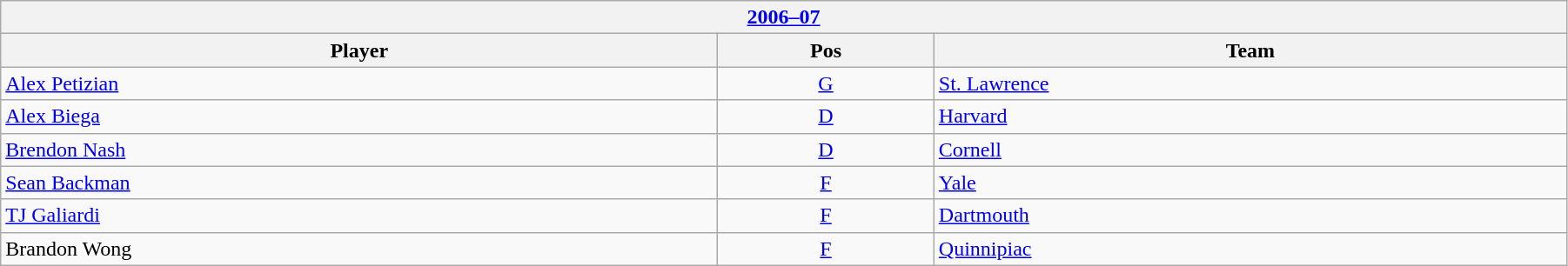<table class="wikitable" width=95%>
<tr>
<th colspan=3><a href='#'>2006–07</a></th>
</tr>
<tr>
<th>Player</th>
<th>Pos</th>
<th>Team</th>
</tr>
<tr>
<td><a href='#'>Alex Petizian</a></td>
<td align=center><a href='#'>G</a></td>
<td><a href='#'>St. Lawrence</a></td>
</tr>
<tr>
<td><a href='#'>Alex Biega</a></td>
<td align=center><a href='#'>D</a></td>
<td><a href='#'>Harvard</a></td>
</tr>
<tr>
<td><a href='#'>Brendon Nash</a></td>
<td align=center><a href='#'>D</a></td>
<td><a href='#'>Cornell</a></td>
</tr>
<tr>
<td><a href='#'>Sean Backman</a></td>
<td align=center><a href='#'>F</a></td>
<td><a href='#'>Yale</a></td>
</tr>
<tr>
<td><a href='#'>TJ Galiardi</a></td>
<td align=center><a href='#'>F</a></td>
<td><a href='#'>Dartmouth</a></td>
</tr>
<tr>
<td>Brandon Wong</td>
<td align=center><a href='#'>F</a></td>
<td><a href='#'>Quinnipiac</a></td>
</tr>
</table>
